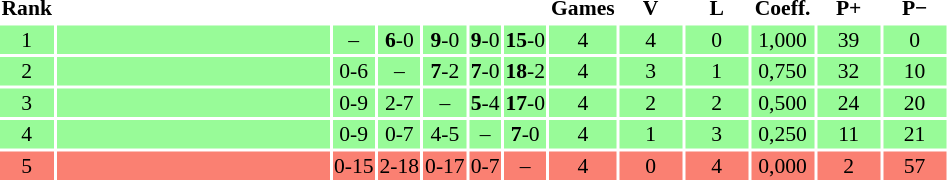<table style="font-size:90%">
<tr>
<th>Rank</th>
<th width="180"></th>
<th></th>
<th></th>
<th></th>
<th></th>
<th></th>
<th width="40">Games</th>
<th width="40">V</th>
<th width="40">L</th>
<th width="40">Coeff.</th>
<th width="40">P+</th>
<th width="40">P−</th>
</tr>
<tr align="center" bgcolor="#98fb98">
<td>1</td>
<td align="left"></td>
<td>–</td>
<td><strong>6</strong>-0</td>
<td><strong>9</strong>-0</td>
<td><strong>9</strong>-0</td>
<td><strong>15</strong>-0</td>
<td>4</td>
<td>4</td>
<td>0</td>
<td>1,000</td>
<td>39</td>
<td>0</td>
</tr>
<tr align="center" bgcolor="#98fb98">
<td>2</td>
<td align="left"></td>
<td>0-6</td>
<td>–</td>
<td><strong>7</strong>-2</td>
<td><strong>7</strong>-0</td>
<td><strong>18</strong>-2</td>
<td>4</td>
<td>3</td>
<td>1</td>
<td>0,750</td>
<td>32</td>
<td>10</td>
</tr>
<tr align="center" bgcolor="#98fb98">
<td>3</td>
<td align="left"></td>
<td>0-9</td>
<td>2-7</td>
<td>–</td>
<td><strong>5</strong>-4</td>
<td><strong>17</strong>-0</td>
<td>4</td>
<td>2</td>
<td>2</td>
<td>0,500</td>
<td>24</td>
<td>20</td>
</tr>
<tr align="center" bgcolor="#98fb98">
<td>4</td>
<td align="left"></td>
<td>0-9</td>
<td>0-7</td>
<td>4-5</td>
<td>–</td>
<td><strong>7</strong>-0</td>
<td>4</td>
<td>1</td>
<td>3</td>
<td>0,250</td>
<td>11</td>
<td>21</td>
</tr>
<tr align="center" bgcolor="salmon">
<td>5</td>
<td align="left"></td>
<td>0-15</td>
<td>2-18</td>
<td>0-17</td>
<td>0-7</td>
<td>–</td>
<td>4</td>
<td>0</td>
<td>4</td>
<td>0,000</td>
<td>2</td>
<td>57</td>
</tr>
</table>
